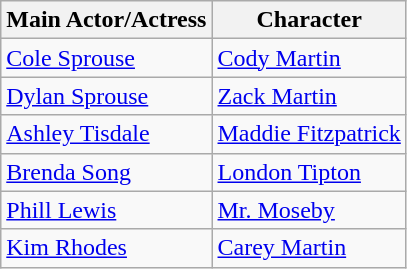<table class="wikitable">
<tr>
<th>Main Actor/Actress</th>
<th>Character</th>
</tr>
<tr>
<td><a href='#'>Cole Sprouse</a></td>
<td><a href='#'>Cody Martin</a></td>
</tr>
<tr>
<td><a href='#'>Dylan Sprouse</a></td>
<td><a href='#'>Zack Martin</a></td>
</tr>
<tr>
<td><a href='#'>Ashley Tisdale</a></td>
<td><a href='#'>Maddie Fitzpatrick</a></td>
</tr>
<tr>
<td><a href='#'>Brenda Song</a></td>
<td><a href='#'>London Tipton</a></td>
</tr>
<tr>
<td><a href='#'>Phill Lewis</a></td>
<td><a href='#'>Mr. Moseby</a></td>
</tr>
<tr>
<td><a href='#'>Kim Rhodes</a></td>
<td><a href='#'>Carey Martin</a></td>
</tr>
</table>
